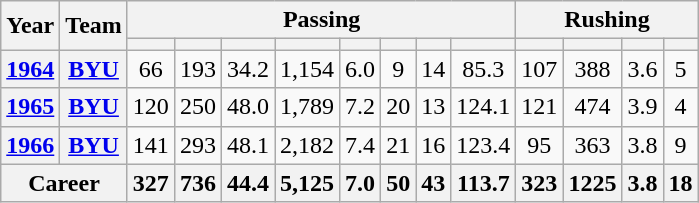<table class="wikitable" style="text-align:center;">
<tr>
<th rowspan="2">Year</th>
<th rowspan="2">Team</th>
<th colspan="8">Passing</th>
<th colspan="4">Rushing</th>
</tr>
<tr>
<th></th>
<th></th>
<th></th>
<th></th>
<th></th>
<th></th>
<th></th>
<th></th>
<th></th>
<th></th>
<th></th>
<th></th>
</tr>
<tr>
<th><a href='#'>1964</a></th>
<th><a href='#'>BYU</a></th>
<td>66</td>
<td>193</td>
<td>34.2</td>
<td>1,154</td>
<td>6.0</td>
<td>9</td>
<td>14</td>
<td>85.3</td>
<td>107</td>
<td>388</td>
<td>3.6</td>
<td>5</td>
</tr>
<tr>
<th><a href='#'>1965</a></th>
<th><a href='#'>BYU</a></th>
<td>120</td>
<td>250</td>
<td>48.0</td>
<td>1,789</td>
<td>7.2</td>
<td>20</td>
<td>13</td>
<td>124.1</td>
<td>121</td>
<td>474</td>
<td>3.9</td>
<td>4</td>
</tr>
<tr>
<th><a href='#'>1966</a></th>
<th><a href='#'>BYU</a></th>
<td>141</td>
<td>293</td>
<td>48.1</td>
<td>2,182</td>
<td>7.4</td>
<td>21</td>
<td>16</td>
<td>123.4</td>
<td>95</td>
<td>363</td>
<td>3.8</td>
<td>9</td>
</tr>
<tr>
<th colspan="2">Career</th>
<th>327</th>
<th>736</th>
<th>44.4</th>
<th>5,125</th>
<th>7.0</th>
<th>50</th>
<th>43</th>
<th>113.7</th>
<th>323</th>
<th>1225</th>
<th>3.8</th>
<th>18</th>
</tr>
</table>
